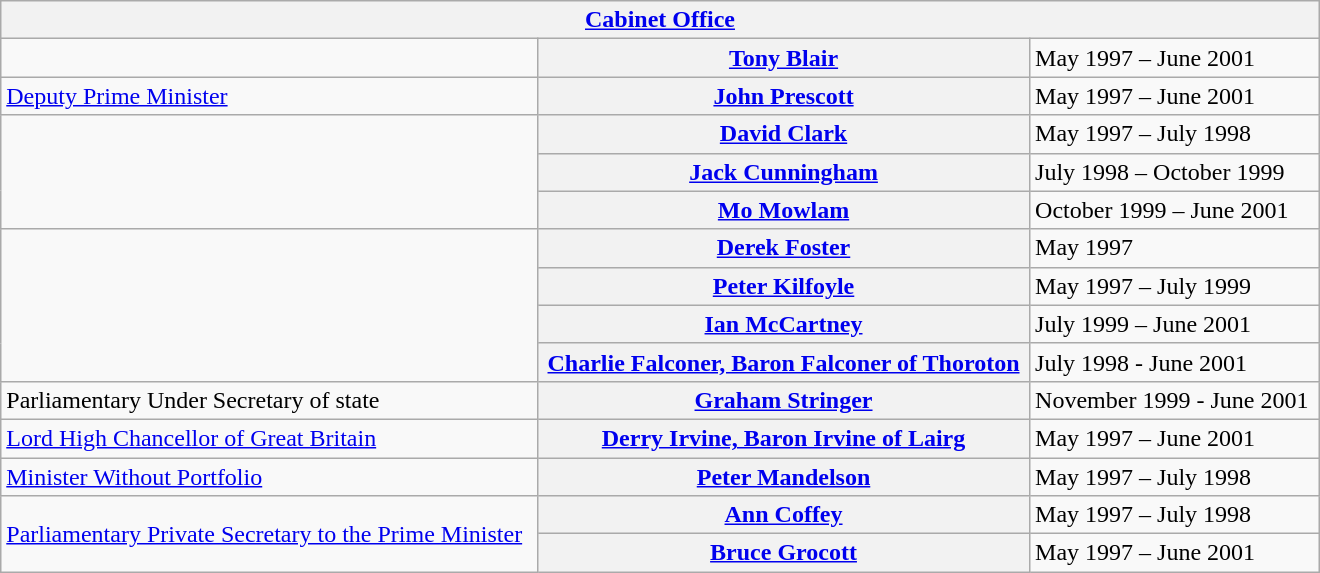<table class="wikitable plainrowheaders" width=100% style="max-width:55em;">
<tr>
<th colspan=4><a href='#'>Cabinet Office</a></th>
</tr>
<tr>
<td></td>
<th scope="row" style="font-weight:bold;"><a href='#'>Tony Blair</a></th>
<td>May 1997 – June 2001</td>
</tr>
<tr>
<td><a href='#'>Deputy Prime Minister</a></td>
<th scope="row" style="font-weight:bold;"><a href='#'>John Prescott</a></th>
<td>May 1997 – June 2001</td>
</tr>
<tr>
<td rowspan="3"></td>
<th scope="row" style="font-weight:bold;"><a href='#'>David Clark</a></th>
<td>May 1997 – July 1998</td>
</tr>
<tr>
<th scope="row" style="font-weight:bold;"><a href='#'>Jack Cunningham</a></th>
<td>July 1998 – October 1999</td>
</tr>
<tr>
<th scope="row" style="font-weight:bold;"><a href='#'>Mo Mowlam</a></th>
<td>October 1999 – June 2001</td>
</tr>
<tr>
<td rowspan="4"><a href='#'></a></td>
<th scope="row"><a href='#'>Derek Foster</a></th>
<td>May 1997</td>
</tr>
<tr>
<th scope="row"><a href='#'>Peter Kilfoyle</a></th>
<td>May 1997 – July 1999</td>
</tr>
<tr>
<th scope="row"><a href='#'>Ian McCartney</a></th>
<td>July 1999 – June 2001</td>
</tr>
<tr>
<th scope="row"><a href='#'>Charlie Falconer, Baron Falconer of Thoroton</a></th>
<td>July 1998 - June 2001</td>
</tr>
<tr>
<td>Parliamentary Under Secretary of state</td>
<th scope="row"><a href='#'>Graham Stringer</a></th>
<td>November 1999 - June 2001</td>
</tr>
<tr>
<td><a href='#'>Lord High Chancellor of Great Britain</a></td>
<th scope="row" style="font-weight:bold;"><a href='#'>Derry Irvine, Baron Irvine of Lairg</a></th>
<td>May 1997 – June 2001</td>
</tr>
<tr>
<td><a href='#'>Minister Without Portfolio</a></td>
<th scope="row" style="font-weight:bold;"><a href='#'>Peter Mandelson</a></th>
<td>May 1997 – July 1998</td>
</tr>
<tr>
<td rowspan="2"><a href='#'>Parliamentary Private Secretary to the Prime Minister</a></td>
<th scope="row"><a href='#'>Ann Coffey</a></th>
<td>May 1997 – July 1998</td>
</tr>
<tr>
<th scope="row"><a href='#'>Bruce Grocott</a></th>
<td>May 1997 – June 2001</td>
</tr>
</table>
